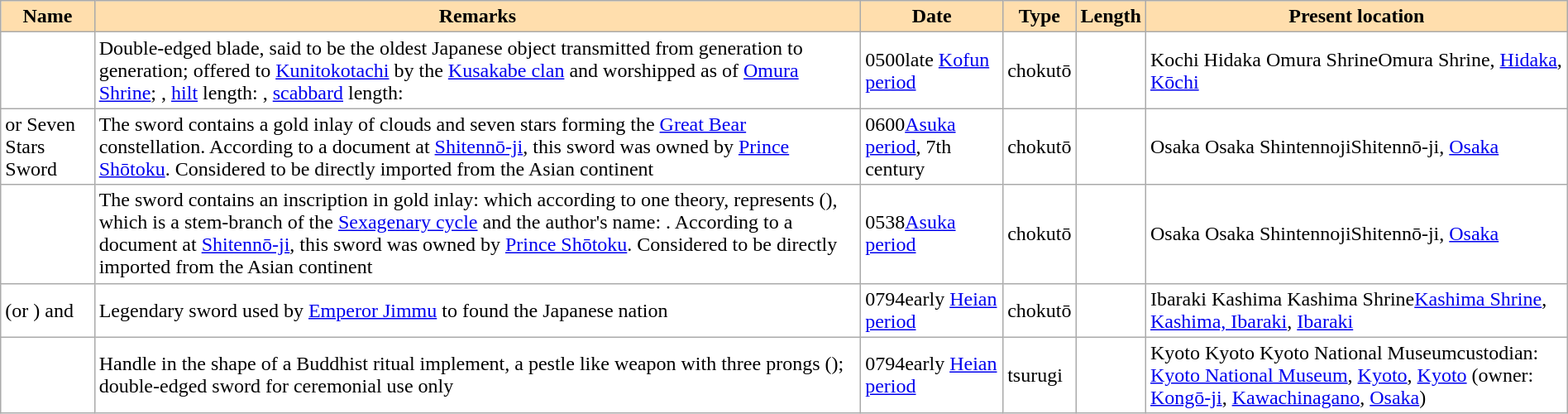<table class="wikitable" style="width:100%; background:#fff;">
<tr>
<th style="background:#ffdead;">Name</th>
<th style="background:#ffdead;">Remarks</th>
<th style="background:#ffdead;">Date</th>
<th style="background:#ffdead;">Type</th>
<th style="background:#ffdead;">Length</th>
<th style="background:#ffdead;">Present location</th>
</tr>
<tr>
<td></td>
<td>Double-edged blade, said to be the oldest Japanese object transmitted from generation to generation; offered to <a href='#'>Kunitokotachi</a> by the <a href='#'>Kusakabe clan</a> and worshipped as  of <a href='#'>Omura Shrine</a>; , <a href='#'>hilt</a> length: , <a href='#'>scabbard</a> length: </td>
<td><span>0500</span>late <a href='#'>Kofun period</a></td>
<td><span>chokutō</span></td>
<td></td>
<td><span>Kochi Hidaka Omura Shrine</span>Omura Shrine, <a href='#'>Hidaka</a>, <a href='#'>Kōchi</a></td>
</tr>
<tr>
<td> or Seven Stars Sword</td>
<td>The sword contains a gold inlay of clouds and seven stars forming the <a href='#'>Great Bear</a> constellation. According to a document at <a href='#'>Shitennō-ji</a>, this sword was owned by <a href='#'>Prince Shōtoku</a>. Considered to be directly imported from the Asian continent</td>
<td><span>0600</span><a href='#'>Asuka period</a>, 7th century</td>
<td><span>chokutō</span></td>
<td></td>
<td><span>Osaka Osaka Shintennoji</span>Shitennō-ji, <a href='#'>Osaka</a></td>
</tr>
<tr>
<td></td>
<td>The sword contains an inscription in gold inlay:  which according to one theory, represents  (), which is a stem-branch of the <a href='#'>Sexagenary cycle</a> and the author's name: . According to a document at <a href='#'>Shitennō-ji</a>, this sword was owned by <a href='#'>Prince Shōtoku</a>. Considered to be directly imported from the Asian continent</td>
<td><span>0538</span><a href='#'>Asuka period</a></td>
<td><span>chokutō</span></td>
<td></td>
<td><span>Osaka Osaka Shintennoji</span>Shitennō-ji, <a href='#'>Osaka</a></td>
</tr>
<tr>
<td> (or ) and </td>
<td>Legendary sword used by <a href='#'>Emperor Jimmu</a> to found the Japanese nation</td>
<td><span>0794</span>early <a href='#'>Heian period</a></td>
<td><span>chokutō</span></td>
<td></td>
<td><span>Ibaraki Kashima Kashima Shrine</span><a href='#'>Kashima Shrine</a>, <a href='#'>Kashima, Ibaraki</a>, <a href='#'>Ibaraki</a></td>
</tr>
<tr>
<td></td>
<td>Handle in the shape of a Buddhist ritual implement, a pestle like weapon with three prongs (); double-edged sword for ceremonial use only</td>
<td><span>0794</span>early <a href='#'>Heian period</a></td>
<td><span>tsurugi</span></td>
<td></td>
<td><span>Kyoto Kyoto Kyoto National Museum</span>custodian: <a href='#'>Kyoto National Museum</a>, <a href='#'>Kyoto</a>, <a href='#'>Kyoto</a> (owner: <a href='#'>Kongō-ji</a>, <a href='#'>Kawachinagano</a>, <a href='#'>Osaka</a>)</td>
</tr>
</table>
